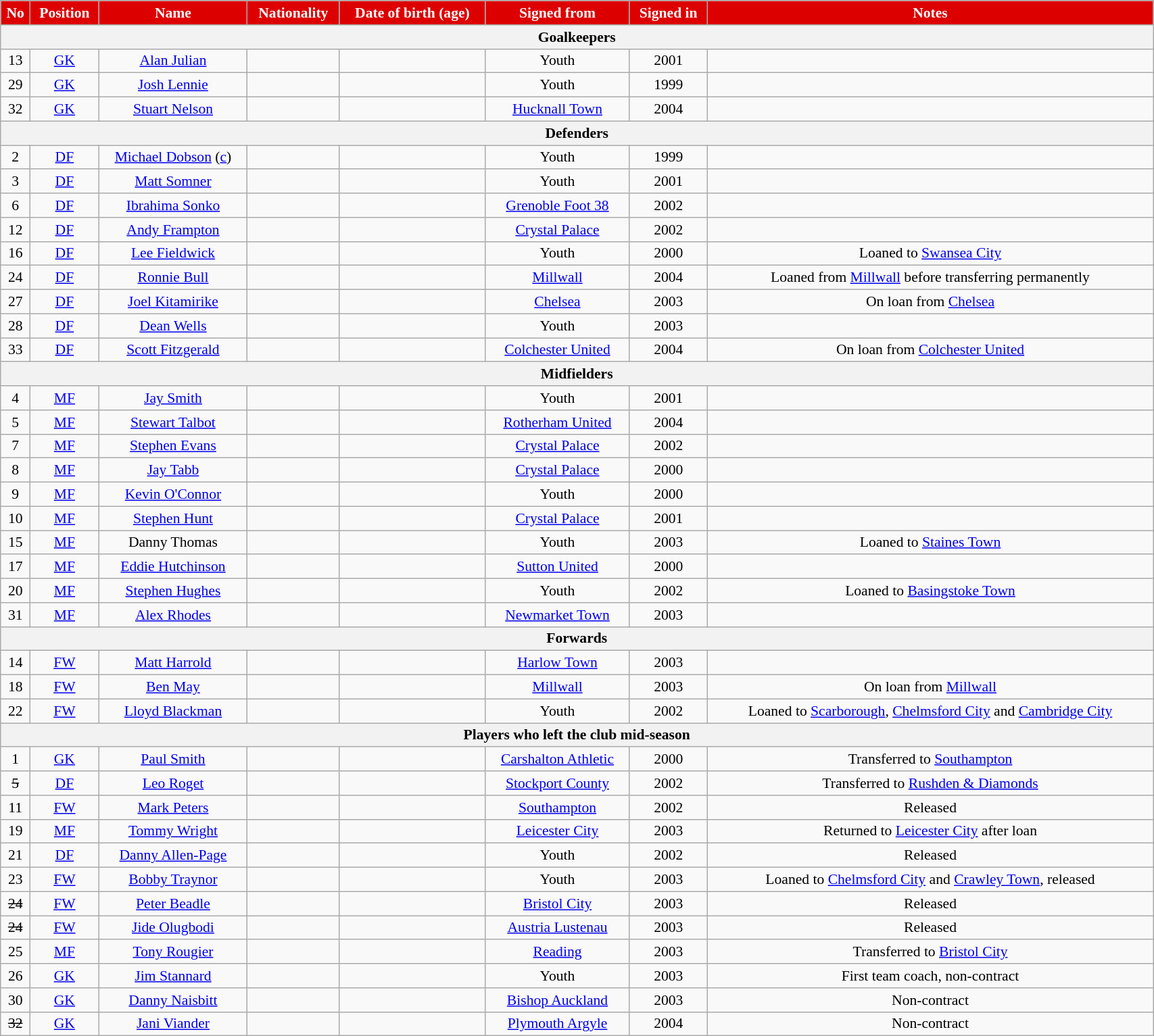<table class="wikitable"  style="text-align:center; font-size:90%; width:90%;">
<tr>
<th style="background:#d00; color:white; text-align:center;">No</th>
<th style="background:#d00; color:white; text-align:center;">Position</th>
<th style="background:#d00; color:white; text-align:center;">Name</th>
<th style="background:#d00; color:white; text-align:center;">Nationality</th>
<th style="background:#d00; color:white; text-align:center;">Date of birth (age)</th>
<th style="background:#d00; color:white; text-align:center;">Signed from</th>
<th style="background:#d00; color:white; text-align:center;">Signed in</th>
<th style="background:#d00; color:white; text-align:center;">Notes</th>
</tr>
<tr>
<th colspan="8">Goalkeepers</th>
</tr>
<tr>
<td>13</td>
<td><a href='#'>GK</a></td>
<td><a href='#'>Alan Julian</a></td>
<td></td>
<td></td>
<td>Youth</td>
<td>2001</td>
<td></td>
</tr>
<tr>
<td>29</td>
<td><a href='#'>GK</a></td>
<td><a href='#'>Josh Lennie</a></td>
<td></td>
<td></td>
<td>Youth</td>
<td>1999</td>
<td></td>
</tr>
<tr>
<td>32</td>
<td><a href='#'>GK</a></td>
<td><a href='#'>Stuart Nelson</a></td>
<td></td>
<td></td>
<td><a href='#'>Hucknall Town</a></td>
<td>2004</td>
<td></td>
</tr>
<tr>
<th colspan="8">Defenders</th>
</tr>
<tr>
<td>2</td>
<td><a href='#'>DF</a></td>
<td><a href='#'>Michael Dobson</a> (<a href='#'>c</a>)</td>
<td></td>
<td></td>
<td>Youth</td>
<td>1999</td>
<td></td>
</tr>
<tr>
<td>3</td>
<td><a href='#'>DF</a></td>
<td><a href='#'>Matt Somner</a></td>
<td></td>
<td></td>
<td>Youth</td>
<td>2001</td>
<td></td>
</tr>
<tr>
<td>6</td>
<td><a href='#'>DF</a></td>
<td><a href='#'>Ibrahima Sonko</a></td>
<td></td>
<td></td>
<td><a href='#'>Grenoble Foot 38</a></td>
<td>2002</td>
<td></td>
</tr>
<tr>
<td>12</td>
<td><a href='#'>DF</a></td>
<td><a href='#'>Andy Frampton</a></td>
<td></td>
<td></td>
<td><a href='#'>Crystal Palace</a></td>
<td>2002</td>
<td></td>
</tr>
<tr>
<td>16</td>
<td><a href='#'>DF</a></td>
<td><a href='#'>Lee Fieldwick</a></td>
<td></td>
<td></td>
<td>Youth</td>
<td>2000</td>
<td>Loaned to <a href='#'>Swansea City</a></td>
</tr>
<tr>
<td>24</td>
<td><a href='#'>DF</a></td>
<td><a href='#'>Ronnie Bull</a></td>
<td></td>
<td></td>
<td><a href='#'>Millwall</a></td>
<td>2004</td>
<td>Loaned from <a href='#'>Millwall</a> before transferring permanently</td>
</tr>
<tr>
<td>27</td>
<td><a href='#'>DF</a></td>
<td><a href='#'>Joel Kitamirike</a></td>
<td></td>
<td></td>
<td><a href='#'>Chelsea</a></td>
<td>2003</td>
<td>On loan from <a href='#'>Chelsea</a></td>
</tr>
<tr>
<td>28</td>
<td><a href='#'>DF</a></td>
<td><a href='#'>Dean Wells</a></td>
<td></td>
<td></td>
<td>Youth</td>
<td>2003</td>
<td></td>
</tr>
<tr>
<td>33</td>
<td><a href='#'>DF</a></td>
<td><a href='#'>Scott Fitzgerald</a></td>
<td></td>
<td></td>
<td><a href='#'>Colchester United</a></td>
<td>2004</td>
<td>On loan from <a href='#'>Colchester United</a></td>
</tr>
<tr>
<th colspan="8">Midfielders</th>
</tr>
<tr>
<td>4</td>
<td><a href='#'>MF</a></td>
<td><a href='#'>Jay Smith</a></td>
<td></td>
<td></td>
<td>Youth</td>
<td>2001</td>
<td></td>
</tr>
<tr>
<td>5</td>
<td><a href='#'>MF</a></td>
<td><a href='#'>Stewart Talbot</a></td>
<td></td>
<td></td>
<td><a href='#'>Rotherham United</a></td>
<td>2004</td>
<td></td>
</tr>
<tr>
<td>7</td>
<td><a href='#'>MF</a></td>
<td><a href='#'>Stephen Evans</a></td>
<td></td>
<td></td>
<td><a href='#'>Crystal Palace</a></td>
<td>2002</td>
<td></td>
</tr>
<tr>
<td>8</td>
<td><a href='#'>MF</a></td>
<td><a href='#'>Jay Tabb</a></td>
<td></td>
<td></td>
<td><a href='#'>Crystal Palace</a></td>
<td>2000</td>
<td></td>
</tr>
<tr>
<td>9</td>
<td><a href='#'>MF</a></td>
<td><a href='#'>Kevin O'Connor</a></td>
<td></td>
<td></td>
<td>Youth</td>
<td>2000</td>
<td></td>
</tr>
<tr>
<td>10</td>
<td><a href='#'>MF</a></td>
<td><a href='#'>Stephen Hunt</a></td>
<td></td>
<td></td>
<td><a href='#'>Crystal Palace</a></td>
<td>2001</td>
<td></td>
</tr>
<tr>
<td>15</td>
<td><a href='#'>MF</a></td>
<td>Danny Thomas</td>
<td></td>
<td></td>
<td>Youth</td>
<td>2003</td>
<td>Loaned to <a href='#'>Staines Town</a></td>
</tr>
<tr>
<td>17</td>
<td><a href='#'>MF</a></td>
<td><a href='#'>Eddie Hutchinson</a></td>
<td></td>
<td></td>
<td><a href='#'>Sutton United</a></td>
<td>2000</td>
<td></td>
</tr>
<tr>
<td>20</td>
<td><a href='#'>MF</a></td>
<td><a href='#'>Stephen Hughes</a></td>
<td></td>
<td></td>
<td>Youth</td>
<td>2002</td>
<td>Loaned to <a href='#'>Basingstoke Town</a></td>
</tr>
<tr>
<td>31</td>
<td><a href='#'>MF</a></td>
<td><a href='#'>Alex Rhodes</a></td>
<td></td>
<td></td>
<td><a href='#'>Newmarket Town</a></td>
<td>2003</td>
<td></td>
</tr>
<tr>
<th colspan="8">Forwards</th>
</tr>
<tr>
<td>14</td>
<td><a href='#'>FW</a></td>
<td><a href='#'>Matt Harrold</a></td>
<td></td>
<td></td>
<td><a href='#'>Harlow Town</a></td>
<td>2003</td>
<td></td>
</tr>
<tr>
<td>18</td>
<td><a href='#'>FW</a></td>
<td><a href='#'>Ben May</a></td>
<td></td>
<td></td>
<td><a href='#'>Millwall</a></td>
<td>2003</td>
<td>On loan from <a href='#'>Millwall</a></td>
</tr>
<tr>
<td>22</td>
<td><a href='#'>FW</a></td>
<td><a href='#'>Lloyd Blackman</a></td>
<td></td>
<td></td>
<td>Youth</td>
<td>2002</td>
<td>Loaned to <a href='#'>Scarborough</a>, <a href='#'>Chelmsford City</a> and <a href='#'>Cambridge City</a></td>
</tr>
<tr>
<th colspan="8">Players who left the club mid-season</th>
</tr>
<tr>
<td>1</td>
<td><a href='#'>GK</a></td>
<td><a href='#'>Paul Smith</a></td>
<td></td>
<td></td>
<td><a href='#'>Carshalton Athletic</a></td>
<td>2000</td>
<td>Transferred to <a href='#'>Southampton</a></td>
</tr>
<tr>
<td><s>5</s></td>
<td><a href='#'>DF</a></td>
<td><a href='#'>Leo Roget</a></td>
<td></td>
<td></td>
<td><a href='#'>Stockport County</a></td>
<td>2002</td>
<td>Transferred to <a href='#'>Rushden & Diamonds</a></td>
</tr>
<tr>
<td>11</td>
<td><a href='#'>FW</a></td>
<td><a href='#'>Mark Peters</a></td>
<td></td>
<td></td>
<td><a href='#'>Southampton</a></td>
<td>2002</td>
<td>Released</td>
</tr>
<tr>
<td>19</td>
<td><a href='#'>MF</a></td>
<td><a href='#'>Tommy Wright</a></td>
<td></td>
<td></td>
<td><a href='#'>Leicester City</a></td>
<td>2003</td>
<td>Returned to <a href='#'>Leicester City</a> after loan</td>
</tr>
<tr>
<td>21</td>
<td><a href='#'>DF</a></td>
<td><a href='#'>Danny Allen-Page</a></td>
<td></td>
<td></td>
<td>Youth</td>
<td>2002</td>
<td>Released</td>
</tr>
<tr>
<td>23</td>
<td><a href='#'>FW</a></td>
<td><a href='#'>Bobby Traynor</a></td>
<td></td>
<td></td>
<td>Youth</td>
<td>2003</td>
<td>Loaned to <a href='#'>Chelmsford City</a> and <a href='#'>Crawley Town</a>, released</td>
</tr>
<tr>
<td><s>24</s></td>
<td><a href='#'>FW</a></td>
<td><a href='#'>Peter Beadle</a></td>
<td></td>
<td></td>
<td><a href='#'>Bristol City</a></td>
<td>2003</td>
<td>Released</td>
</tr>
<tr>
<td><s>24</s></td>
<td><a href='#'>FW</a></td>
<td><a href='#'>Jide Olugbodi</a></td>
<td></td>
<td></td>
<td><a href='#'>Austria Lustenau</a></td>
<td>2003</td>
<td>Released</td>
</tr>
<tr>
<td>25</td>
<td><a href='#'>MF</a></td>
<td><a href='#'>Tony Rougier</a></td>
<td></td>
<td></td>
<td><a href='#'>Reading</a></td>
<td>2003</td>
<td>Transferred to <a href='#'>Bristol City</a></td>
</tr>
<tr>
<td>26</td>
<td><a href='#'>GK</a></td>
<td><a href='#'>Jim Stannard</a></td>
<td></td>
<td></td>
<td>Youth</td>
<td>2003</td>
<td>First team coach, non-contract</td>
</tr>
<tr>
<td>30</td>
<td><a href='#'>GK</a></td>
<td><a href='#'>Danny Naisbitt</a></td>
<td></td>
<td></td>
<td><a href='#'>Bishop Auckland</a></td>
<td>2003</td>
<td>Non-contract</td>
</tr>
<tr>
<td><s>32</s></td>
<td><a href='#'>GK</a></td>
<td><a href='#'>Jani Viander</a></td>
<td></td>
<td></td>
<td><a href='#'>Plymouth Argyle</a></td>
<td>2004</td>
<td>Non-contract</td>
</tr>
</table>
